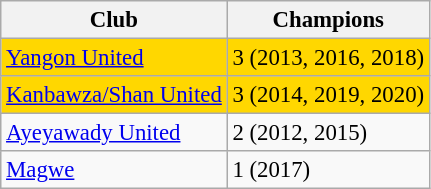<table class="wikitable sortable" style="font-size:95%;">
<tr>
<th>Club</th>
<th>Champions</th>
</tr>
<tr style="background:gold;">
<td><a href='#'>Yangon United</a></td>
<td>3 (2013, 2016, 2018)</td>
</tr>
<tr style="background:gold;">
<td><a href='#'>Kanbawza/Shan United</a></td>
<td>3 (2014, 2019, 2020)</td>
</tr>
<tr>
<td><a href='#'>Ayeyawady United</a></td>
<td>2 (2012, 2015)</td>
</tr>
<tr>
<td><a href='#'>Magwe</a></td>
<td>1 (2017)</td>
</tr>
</table>
